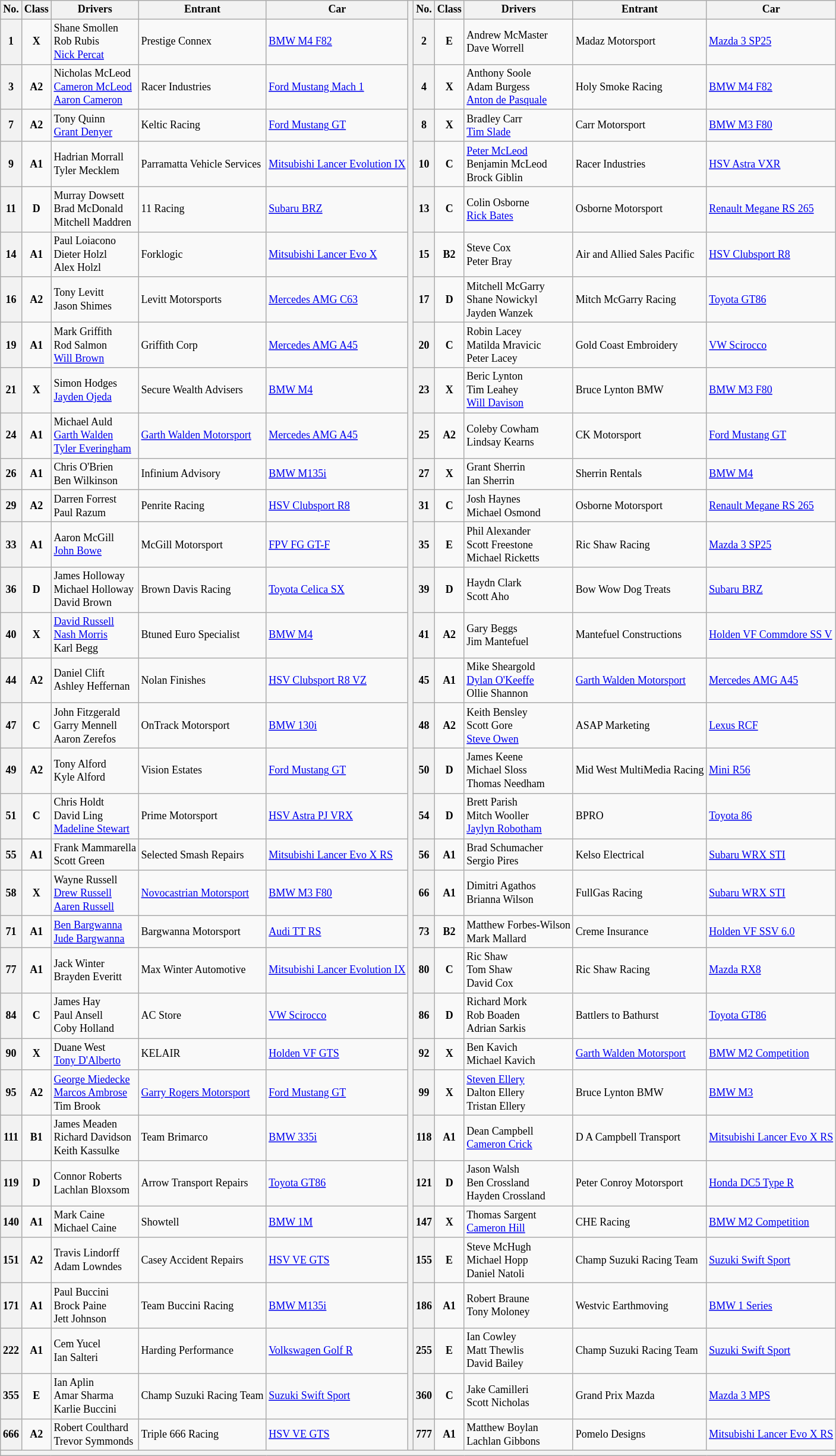<table class="wikitable" style=font-size:75%;>
<tr>
<th>No.</th>
<th>Class</th>
<th>Drivers</th>
<th>Entrant</th>
<th>Car</th>
<th rowspan=35></th>
<th>No.</th>
<th>Class</th>
<th>Drivers</th>
<th>Entrant</th>
<th>Car</th>
</tr>
<tr>
<th>1</th>
<td align=center><strong>X</strong></td>
<td>Shane Smollen<br>Rob Rubis<br><a href='#'>Nick Percat</a></td>
<td>Prestige Connex</td>
<td><a href='#'>BMW M4 F82</a></td>
<th>2</th>
<td align=center><strong>E</strong></td>
<td>Andrew McMaster<br>Dave Worrell</td>
<td>Madaz Motorsport</td>
<td><a href='#'>Mazda 3 SP25</a></td>
</tr>
<tr>
<th>3</th>
<td align=center><strong>A2</strong></td>
<td>Nicholas McLeod<br><a href='#'>Cameron McLeod</a><br><a href='#'>Aaron Cameron</a></td>
<td>Racer Industries</td>
<td><a href='#'>Ford Mustang Mach 1</a></td>
<th>4</th>
<td align=center><strong>X</strong></td>
<td>Anthony Soole<br>Adam Burgess<br><a href='#'>Anton de Pasquale</a></td>
<td>Holy Smoke Racing</td>
<td><a href='#'>BMW M4 F82</a></td>
</tr>
<tr>
<th>7</th>
<td align=center><strong>A2</strong></td>
<td>Tony Quinn<br><a href='#'>Grant Denyer</a></td>
<td>Keltic Racing</td>
<td><a href='#'>Ford Mustang GT</a></td>
<th>8</th>
<td align=center><strong>X</strong></td>
<td>Bradley Carr<br><a href='#'>Tim Slade</a></td>
<td>Carr Motorsport</td>
<td><a href='#'>BMW M3 F80</a></td>
</tr>
<tr>
<th>9</th>
<td align=center><strong>A1</strong></td>
<td>Hadrian Morrall<br>Tyler Mecklem</td>
<td>Parramatta Vehicle Services</td>
<td><a href='#'>Mitsubishi Lancer Evolution IX</a></td>
<th>10</th>
<td align=center><strong>C</strong></td>
<td><a href='#'>Peter McLeod</a><br>Benjamin McLeod<br>Brock Giblin</td>
<td>Racer Industries</td>
<td><a href='#'>HSV Astra VXR</a></td>
</tr>
<tr>
<th>11</th>
<td align=center><strong>D</strong></td>
<td>Murray Dowsett<br>Brad McDonald<br>Mitchell Maddren</td>
<td>11 Racing</td>
<td><a href='#'>Subaru BRZ</a></td>
<th>13</th>
<td align=center><strong>C</strong></td>
<td>Colin Osborne<br><a href='#'>Rick Bates</a></td>
<td>Osborne Motorsport</td>
<td><a href='#'>Renault Megane RS 265</a></td>
</tr>
<tr>
<th>14</th>
<td align=center><strong>A1</strong></td>
<td>Paul Loiacono<br>Dieter Holzl<br>Alex Holzl</td>
<td>Forklogic</td>
<td><a href='#'>Mitsubishi Lancer Evo X</a></td>
<th>15</th>
<td align=center><strong>B2</strong></td>
<td>Steve Cox<br>Peter Bray</td>
<td>Air and Allied Sales Pacific</td>
<td><a href='#'>HSV Clubsport R8</a></td>
</tr>
<tr>
<th>16</th>
<td align=center><strong>A2</strong></td>
<td>Tony Levitt<br>Jason Shimes</td>
<td>Levitt Motorsports</td>
<td><a href='#'>Mercedes AMG C63</a></td>
<th>17</th>
<td align=center><strong>D</strong></td>
<td>Mitchell McGarry<br>Shane Nowickyl<br>Jayden Wanzek</td>
<td>Mitch McGarry Racing</td>
<td><a href='#'>Toyota GT86</a></td>
</tr>
<tr>
<th>19</th>
<td align=center><strong>A1</strong></td>
<td>Mark Griffith<br>Rod Salmon<br><a href='#'>Will Brown</a></td>
<td>Griffith Corp</td>
<td><a href='#'>Mercedes AMG A45</a></td>
<th>20</th>
<td align=center><strong>C</strong></td>
<td>Robin Lacey<br>Matilda Mravicic<br>Peter Lacey</td>
<td>Gold Coast Embroidery</td>
<td><a href='#'>VW Scirocco</a></td>
</tr>
<tr>
<th>21</th>
<td align=center><strong>X</strong></td>
<td>Simon Hodges<br><a href='#'>Jayden Ojeda</a></td>
<td>Secure Wealth Advisers</td>
<td><a href='#'>BMW M4</a></td>
<th>23</th>
<td align=center><strong>X</strong></td>
<td>Beric Lynton<br>Tim Leahey<br><a href='#'>Will Davison</a></td>
<td>Bruce Lynton BMW</td>
<td><a href='#'>BMW M3 F80</a></td>
</tr>
<tr>
<th>24</th>
<td align=center><strong>A1</strong></td>
<td>Michael Auld<br><a href='#'>Garth Walden</a><br><a href='#'>Tyler Everingham</a></td>
<td><a href='#'>Garth Walden Motorsport</a></td>
<td><a href='#'>Mercedes AMG A45</a></td>
<th>25</th>
<td align=center><strong>A2</strong></td>
<td>Coleby Cowham<br>Lindsay Kearns</td>
<td>CK Motorsport</td>
<td><a href='#'>Ford Mustang GT</a></td>
</tr>
<tr>
<th>26</th>
<td align=center><strong>A1</strong></td>
<td>Chris O'Brien<br>Ben Wilkinson</td>
<td>Infinium Advisory</td>
<td><a href='#'>BMW M135i</a></td>
<th>27</th>
<td align=center><strong>X</strong></td>
<td>Grant Sherrin<br>Ian Sherrin</td>
<td>Sherrin Rentals</td>
<td><a href='#'>BMW M4</a></td>
</tr>
<tr>
<th>29</th>
<td align=center><strong>A2</strong></td>
<td>Darren Forrest<br>Paul Razum</td>
<td>Penrite Racing</td>
<td><a href='#'>HSV Clubsport R8</a></td>
<th>31</th>
<td align=center><strong>C</strong></td>
<td>Josh Haynes<br>Michael Osmond</td>
<td>Osborne Motorsport</td>
<td><a href='#'>Renault Megane RS 265</a></td>
</tr>
<tr>
<th>33</th>
<td align=center><strong>A1</strong></td>
<td>Aaron McGill<br><a href='#'>John Bowe</a></td>
<td>McGill Motorsport</td>
<td><a href='#'>FPV FG GT-F</a></td>
<th>35</th>
<td align=center><strong>E</strong></td>
<td>Phil Alexander<br>Scott Freestone<br>Michael Ricketts</td>
<td>Ric Shaw Racing</td>
<td><a href='#'>Mazda 3 SP25</a></td>
</tr>
<tr>
<th>36</th>
<td align=center><strong>D</strong></td>
<td>James Holloway<br>Michael Holloway<br>David Brown</td>
<td>Brown Davis Racing</td>
<td><a href='#'>Toyota Celica SX</a></td>
<th>39</th>
<td align=center><strong>D</strong></td>
<td>Haydn Clark<br>Scott Aho</td>
<td>Bow Wow Dog Treats</td>
<td><a href='#'>Subaru BRZ</a></td>
</tr>
<tr>
<th>40</th>
<td align=center><strong>X</strong></td>
<td><a href='#'>David Russell</a><br><a href='#'>Nash Morris</a><br>Karl Begg</td>
<td>Btuned Euro Specialist</td>
<td><a href='#'>BMW M4</a></td>
<th>41</th>
<td align=center><strong>A2</strong></td>
<td>Gary Beggs<br>Jim Mantefuel</td>
<td>Mantefuel Constructions</td>
<td><a href='#'>Holden VF Commdore SS V</a></td>
</tr>
<tr>
<th>44</th>
<td align=center><strong>A2</strong></td>
<td>Daniel Clift<br>Ashley Heffernan</td>
<td>Nolan Finishes</td>
<td><a href='#'>HSV Clubsport R8 VZ</a></td>
<th>45</th>
<td align=center><strong>A1</strong></td>
<td>Mike Sheargold<br><a href='#'>Dylan O'Keeffe</a><br>Ollie Shannon</td>
<td><a href='#'>Garth Walden Motorsport</a></td>
<td><a href='#'>Mercedes AMG A45</a></td>
</tr>
<tr>
<th>47</th>
<td align=center><strong>C</strong></td>
<td>John Fitzgerald<br>Garry Mennell<br>Aaron Zerefos</td>
<td>OnTrack Motorsport</td>
<td><a href='#'>BMW 130i</a></td>
<th>48</th>
<td align=center><strong>A2</strong></td>
<td>Keith Bensley<br>Scott Gore<br><a href='#'>Steve Owen</a></td>
<td>ASAP Marketing</td>
<td><a href='#'>Lexus RCF</a></td>
</tr>
<tr>
<th>49</th>
<td align=center><strong>A2</strong></td>
<td>Tony Alford<br>Kyle Alford</td>
<td>Vision Estates</td>
<td><a href='#'>Ford Mustang GT</a></td>
<th>50</th>
<td align=center><strong>D</strong></td>
<td>James Keene<br>Michael Sloss<br>Thomas Needham</td>
<td>Mid West MultiMedia Racing</td>
<td><a href='#'>Mini R56</a></td>
</tr>
<tr>
<th>51</th>
<td align=center><strong>C</strong></td>
<td>Chris Holdt<br>David Ling<br><a href='#'>Madeline Stewart</a></td>
<td>Prime Motorsport</td>
<td><a href='#'>HSV Astra PJ VRX</a></td>
<th>54</th>
<td align=center><strong>D</strong></td>
<td>Brett Parish<br>Mitch Wooller<br><a href='#'>Jaylyn Robotham</a></td>
<td>BPRO</td>
<td><a href='#'>Toyota 86</a></td>
</tr>
<tr>
<th>55</th>
<td align=center><strong>A1</strong></td>
<td>Frank Mammarella<br>Scott Green</td>
<td>Selected Smash Repairs</td>
<td><a href='#'>Mitsubishi Lancer Evo X RS</a></td>
<th>56</th>
<td align=center><strong>A1</strong></td>
<td>Brad Schumacher<br>Sergio Pires</td>
<td>Kelso Electrical</td>
<td><a href='#'>Subaru WRX STI</a></td>
</tr>
<tr>
<th>58</th>
<td align=center><strong>X</strong></td>
<td>Wayne Russell<br><a href='#'>Drew Russell</a><br><a href='#'>Aaren Russell</a></td>
<td><a href='#'>Novocastrian Motorsport</a></td>
<td><a href='#'>BMW M3 F80</a></td>
<th>66</th>
<td align=center><strong>A1</strong></td>
<td>Dimitri Agathos<br>Brianna Wilson</td>
<td>FullGas Racing</td>
<td><a href='#'>Subaru WRX STI</a></td>
</tr>
<tr>
<th>71</th>
<td align=center><strong>A1</strong></td>
<td><a href='#'>Ben Bargwanna</a><br><a href='#'>Jude Bargwanna</a></td>
<td>Bargwanna Motorsport</td>
<td><a href='#'>Audi TT RS</a></td>
<th>73</th>
<td align=center><strong>B2</strong></td>
<td>Matthew Forbes-Wilson<br>Mark Mallard</td>
<td>Creme Insurance</td>
<td><a href='#'>Holden VF SSV 6.0</a></td>
</tr>
<tr>
<th>77</th>
<td align=center><strong>A1</strong></td>
<td>Jack Winter<br>Brayden Everitt</td>
<td>Max Winter Automotive</td>
<td><a href='#'>Mitsubishi Lancer Evolution IX</a></td>
<th>80</th>
<td align=center><strong>C</strong></td>
<td>Ric Shaw<br>Tom Shaw<br>David Cox</td>
<td>Ric Shaw Racing</td>
<td><a href='#'>Mazda RX8</a></td>
</tr>
<tr>
<th>84</th>
<td align=center><strong>C</strong></td>
<td>James Hay<br>Paul Ansell<br>Coby Holland</td>
<td>AC Store</td>
<td><a href='#'>VW Scirocco</a></td>
<th>86</th>
<td align=center><strong>D</strong></td>
<td>Richard Mork<br>Rob Boaden<br>Adrian Sarkis</td>
<td>Battlers to Bathurst</td>
<td><a href='#'>Toyota GT86</a></td>
</tr>
<tr>
<th>90</th>
<td align=center><strong>X</strong></td>
<td>Duane West<br><a href='#'>Tony D'Alberto</a></td>
<td>KELAIR</td>
<td><a href='#'>Holden VF GTS</a></td>
<th>92</th>
<td align=center><strong>X</strong></td>
<td>Ben Kavich<br>Michael Kavich</td>
<td><a href='#'>Garth Walden Motorsport</a></td>
<td><a href='#'>BMW M2 Competition</a></td>
</tr>
<tr>
<th>95</th>
<td align=center><strong>A2</strong></td>
<td><a href='#'>George Miedecke</a><br><a href='#'>Marcos Ambrose</a><br>Tim Brook</td>
<td><a href='#'>Garry Rogers Motorsport</a></td>
<td><a href='#'>Ford Mustang GT</a></td>
<th>99</th>
<td align=center><strong>X</strong></td>
<td><a href='#'>Steven Ellery</a><br>Dalton Ellery<br>Tristan Ellery</td>
<td>Bruce Lynton BMW</td>
<td><a href='#'>BMW M3</a></td>
</tr>
<tr>
<th>111</th>
<td align=center><strong>B1</strong></td>
<td>James Meaden<br>Richard Davidson<br>Keith Kassulke</td>
<td>Team Brimarco</td>
<td><a href='#'>BMW 335i</a></td>
<th>118</th>
<td align=center><strong>A1</strong></td>
<td>Dean Campbell<br><a href='#'>Cameron Crick</a></td>
<td>D A Campbell Transport</td>
<td><a href='#'>Mitsubishi Lancer Evo X RS</a></td>
</tr>
<tr>
<th>119</th>
<td align=center><strong>D</strong></td>
<td>Connor Roberts<br>Lachlan Bloxsom</td>
<td>Arrow Transport Repairs</td>
<td><a href='#'>Toyota GT86</a></td>
<th>121</th>
<td align=center><strong>D</strong></td>
<td>Jason Walsh<br>Ben Crossland<br>Hayden Crossland</td>
<td>Peter Conroy Motorsport</td>
<td><a href='#'>Honda DC5 Type R</a></td>
</tr>
<tr>
<th>140</th>
<td align=center><strong>A1</strong></td>
<td>Mark Caine<br>Michael Caine</td>
<td>Showtell</td>
<td><a href='#'>BMW 1M</a></td>
<th>147</th>
<td align=center><strong>X</strong></td>
<td>Thomas Sargent<br><a href='#'>Cameron Hill</a></td>
<td>CHE Racing</td>
<td><a href='#'>BMW M2 Competition</a></td>
</tr>
<tr>
<th>151</th>
<td align=center><strong>A2</strong></td>
<td>Travis Lindorff<br>Adam Lowndes</td>
<td>Casey Accident Repairs</td>
<td><a href='#'>HSV VE GTS</a></td>
<th>155</th>
<td align=center><strong>E</strong></td>
<td>Steve McHugh<br>Michael Hopp<br>Daniel Natoli</td>
<td>Champ Suzuki Racing Team</td>
<td><a href='#'>Suzuki Swift Sport</a></td>
</tr>
<tr>
<th>171</th>
<td align=center><strong>A1</strong></td>
<td>Paul Buccini<br>Brock Paine<br>Jett Johnson</td>
<td>Team Buccini Racing</td>
<td><a href='#'>BMW M135i</a></td>
<th>186</th>
<td align=center><strong>A1</strong></td>
<td>Robert Braune<br>Tony Moloney</td>
<td>Westvic Earthmoving</td>
<td><a href='#'>BMW 1 Series</a></td>
</tr>
<tr>
<th>222</th>
<td align=center><strong>A1</strong></td>
<td>Cem Yucel<br>Ian Salteri</td>
<td>Harding Performance</td>
<td><a href='#'>Volkswagen Golf R</a></td>
<th>255</th>
<td align=center><strong>E</strong></td>
<td>Ian Cowley<br>Matt Thewlis<br>David Bailey</td>
<td>Champ Suzuki Racing Team</td>
<td><a href='#'>Suzuki Swift Sport</a></td>
</tr>
<tr>
<th>355</th>
<td align=center><strong>E</strong></td>
<td>Ian Aplin<br>Amar Sharma<br>Karlie Buccini</td>
<td>Champ Suzuki Racing Team</td>
<td><a href='#'>Suzuki Swift Sport</a></td>
<th>360</th>
<td align=center><strong>C</strong></td>
<td>Jake Camilleri<br>Scott Nicholas</td>
<td>Grand Prix Mazda</td>
<td><a href='#'>Mazda 3 MPS</a></td>
</tr>
<tr>
<th>666</th>
<td align=center><strong>A2</strong></td>
<td>Robert Coulthard<br>Trevor Symmonds</td>
<td>Triple 666 Racing</td>
<td><a href='#'>HSV VE GTS</a></td>
<th>777</th>
<td align=center><strong>A1</strong></td>
<td>Matthew Boylan<br>Lachlan Gibbons</td>
<td>Pomelo Designs</td>
<td><a href='#'>Mitsubishi Lancer Evo X RS</a></td>
</tr>
<tr>
<th colspan=12></th>
</tr>
</table>
